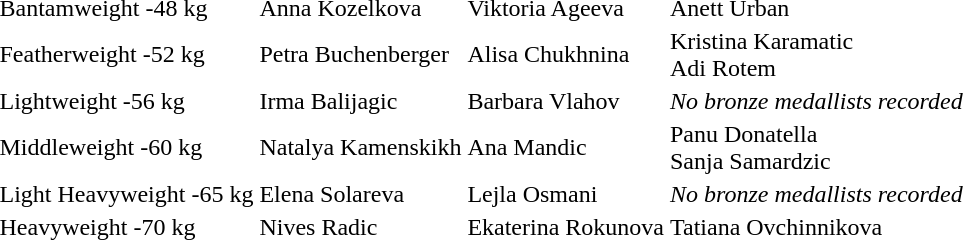<table>
<tr>
<td>Bantamweight -48 kg<br></td>
<td>Anna Kozelkova </td>
<td>Viktoria Ageeva </td>
<td>Anett Urban </td>
</tr>
<tr>
<td>Featherweight -52 kg<br></td>
<td>Petra Buchenberger </td>
<td>Alisa Chukhnina </td>
<td>Kristina Karamatic <br>Adi Rotem </td>
</tr>
<tr>
<td>Lightweight -56 kg<br></td>
<td>Irma Balijagic </td>
<td>Barbara Vlahov </td>
<td><em>No bronze medallists recorded</em></td>
</tr>
<tr>
<td>Middleweight -60 kg<br></td>
<td>Natalya Kamenskikh </td>
<td>Ana Mandic </td>
<td>Panu Donatella <br>Sanja Samardzic </td>
</tr>
<tr>
<td>Light Heavyweight -65 kg<br></td>
<td>Elena Solareva </td>
<td>Lejla Osmani </td>
<td><em>No bronze medallists recorded</em></td>
</tr>
<tr>
<td>Heavyweight -70 kg<br></td>
<td>Nives Radic </td>
<td>Ekaterina Rokunova </td>
<td>Tatiana Ovchinnikova </td>
</tr>
<tr>
</tr>
</table>
